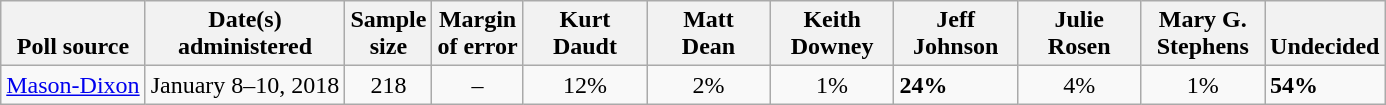<table class="wikitable">
<tr valign=bottom>
<th>Poll source</th>
<th>Date(s)<br>administered</th>
<th>Sample<br>size</th>
<th>Margin<br>of error</th>
<th style="width:75px;">Kurt<br>Daudt</th>
<th style="width:75px;">Matt<br>Dean</th>
<th style="width:75px;">Keith<br>Downey</th>
<th style="width:75px;">Jeff<br>Johnson</th>
<th style="width:75px;">Julie<br>Rosen</th>
<th style="width:75px;">Mary G.<br>Stephens</th>
<th>Undecided</th>
</tr>
<tr>
<td><a href='#'>Mason-Dixon</a></td>
<td align=center>January 8–10, 2018</td>
<td align=center>218</td>
<td align=center>–</td>
<td align=center>12%</td>
<td align=center>2%</td>
<td align=center>1%</td>
<td><strong>24%</strong></td>
<td align=center>4%</td>
<td align=center>1%</td>
<td><strong>54%</strong></td>
</tr>
</table>
